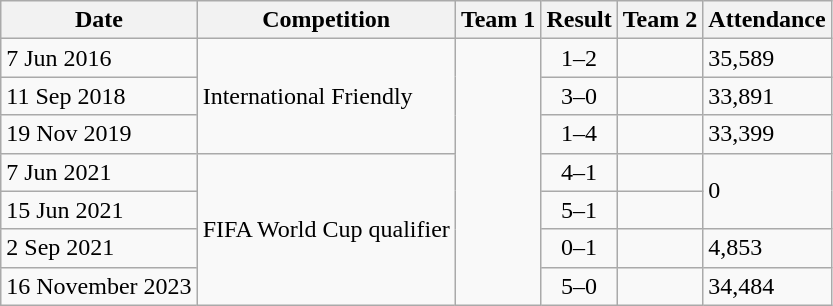<table class="wikitable">
<tr>
<th>Date</th>
<th>Competition</th>
<th>Team 1</th>
<th>Result</th>
<th>Team 2</th>
<th>Attendance</th>
</tr>
<tr>
<td>7 Jun 2016</td>
<td rowspan=3>International Friendly</td>
<td rowspan=7></td>
<td align=center>1–2</td>
<td></td>
<td>35,589</td>
</tr>
<tr>
<td>11 Sep 2018</td>
<td align=center>3–0</td>
<td></td>
<td>33,891</td>
</tr>
<tr>
<td>19 Nov 2019</td>
<td align=center>1–4</td>
<td></td>
<td>33,399</td>
</tr>
<tr>
<td>7 Jun 2021</td>
<td rowspan=4>FIFA World Cup qualifier</td>
<td align=center>4–1</td>
<td></td>
<td rowspan=2>0</td>
</tr>
<tr>
<td>15 Jun 2021</td>
<td align=center>5–1</td>
<td></td>
</tr>
<tr>
<td>2 Sep 2021</td>
<td align=center>0–1</td>
<td></td>
<td>4,853</td>
</tr>
<tr>
<td>16 November 2023</td>
<td align=center>5–0</td>
<td></td>
<td>34,484</td>
</tr>
</table>
